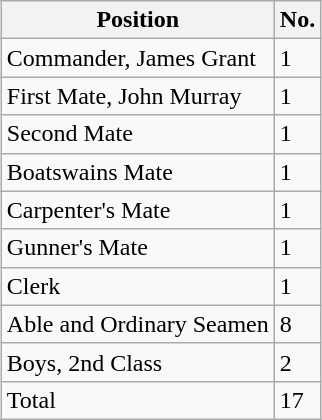<table class="wikitable" style="margin: 1em auto 1em auto;">
<tr>
<th>Position</th>
<th>No.</th>
</tr>
<tr>
<td>Commander, James Grant</td>
<td>1</td>
</tr>
<tr>
<td>First Mate, John Murray</td>
<td>1</td>
</tr>
<tr>
<td>Second Mate</td>
<td>1</td>
</tr>
<tr>
<td>Boatswains Mate</td>
<td>1</td>
</tr>
<tr>
<td>Carpenter's Mate</td>
<td>1</td>
</tr>
<tr>
<td>Gunner's Mate</td>
<td>1</td>
</tr>
<tr>
<td>Clerk</td>
<td>1</td>
</tr>
<tr>
<td>Able and Ordinary Seamen</td>
<td>8</td>
</tr>
<tr>
<td>Boys, 2nd Class</td>
<td>2</td>
</tr>
<tr>
<td>Total</td>
<td>17</td>
</tr>
</table>
